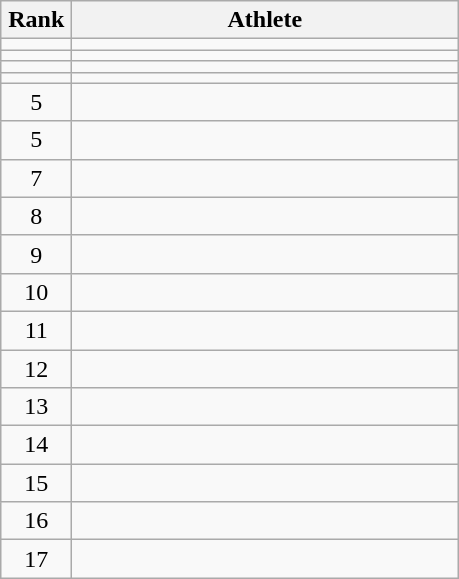<table class="wikitable" style="text-align: center;">
<tr>
<th width=40>Rank</th>
<th width=250>Athlete</th>
</tr>
<tr>
<td></td>
<td align="left"></td>
</tr>
<tr>
<td></td>
<td align="left"></td>
</tr>
<tr>
<td></td>
<td align="left"></td>
</tr>
<tr>
<td></td>
<td align="left"></td>
</tr>
<tr>
<td>5</td>
<td align="left"></td>
</tr>
<tr>
<td>5</td>
<td align="left"></td>
</tr>
<tr>
<td>7</td>
<td align="left"></td>
</tr>
<tr>
<td>8</td>
<td align="left"></td>
</tr>
<tr>
<td>9</td>
<td align="left"></td>
</tr>
<tr>
<td>10</td>
<td align="left"></td>
</tr>
<tr>
<td>11</td>
<td align="left"></td>
</tr>
<tr>
<td>12</td>
<td align="left"></td>
</tr>
<tr>
<td>13</td>
<td align="left"></td>
</tr>
<tr>
<td>14</td>
<td align="left"></td>
</tr>
<tr>
<td>15</td>
<td align="left"></td>
</tr>
<tr>
<td>16</td>
<td align="left"></td>
</tr>
<tr>
<td>17</td>
<td align="left"></td>
</tr>
</table>
